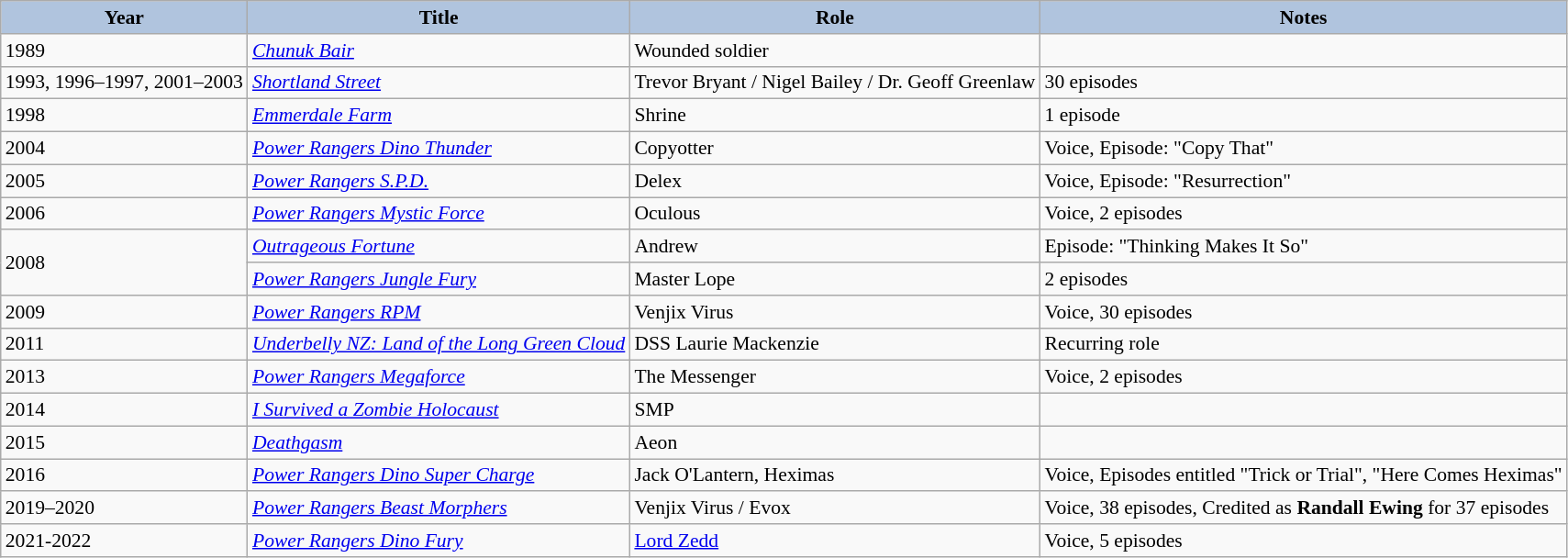<table class="wikitable" style="font-size:90%;">
<tr>
<th style="background:#B0C4DE;">Year</th>
<th style="background:#B0C4DE;">Title</th>
<th style="background:#B0C4DE;">Role</th>
<th style="background:#B0C4DE;">Notes</th>
</tr>
<tr>
<td rowspan="1">1989</td>
<td><em><a href='#'>Chunuk Bair</a></em></td>
<td>Wounded soldier</td>
</tr>
<tr>
<td rowspan="1">1993, 1996–1997, 2001–2003</td>
<td><em><a href='#'>Shortland Street</a></em></td>
<td>Trevor Bryant / Nigel Bailey / Dr. Geoff Greenlaw</td>
<td>30 episodes</td>
</tr>
<tr>
<td rowspan="1">1998</td>
<td><em><a href='#'>Emmerdale Farm</a></em></td>
<td>Shrine</td>
<td>1 episode</td>
</tr>
<tr>
<td rowspan="1">2004</td>
<td><em><a href='#'>Power Rangers Dino Thunder</a></em></td>
<td>Copyotter</td>
<td>Voice, Episode: "Copy That"</td>
</tr>
<tr>
<td rowspan="1">2005</td>
<td><em><a href='#'>Power Rangers S.P.D.</a></em></td>
<td>Delex</td>
<td>Voice, Episode: "Resurrection"</td>
</tr>
<tr>
<td rowspan="1">2006</td>
<td><em><a href='#'>Power Rangers Mystic Force</a></em></td>
<td>Oculous</td>
<td>Voice, 2 episodes</td>
</tr>
<tr>
<td rowspan="2">2008</td>
<td><em><a href='#'>Outrageous Fortune</a></em></td>
<td>Andrew</td>
<td>Episode: "Thinking Makes It So"</td>
</tr>
<tr>
<td><em><a href='#'>Power Rangers Jungle Fury</a></em></td>
<td>Master Lope</td>
<td>2 episodes</td>
</tr>
<tr>
<td rowspan="1">2009</td>
<td><em><a href='#'>Power Rangers RPM</a></em></td>
<td>Venjix Virus</td>
<td>Voice, 30 episodes</td>
</tr>
<tr>
<td rowspan="1">2011</td>
<td><em><a href='#'>Underbelly NZ: Land of the Long Green Cloud</a></em></td>
<td>DSS Laurie Mackenzie</td>
<td>Recurring role</td>
</tr>
<tr>
<td rowspan="1">2013</td>
<td><em><a href='#'>Power Rangers Megaforce</a></em></td>
<td>The Messenger</td>
<td>Voice, 2 episodes</td>
</tr>
<tr>
<td>2014</td>
<td><em><a href='#'>I Survived a Zombie Holocaust</a></em></td>
<td>SMP</td>
<td></td>
</tr>
<tr>
<td rowspan="1">2015</td>
<td><em><a href='#'>Deathgasm</a></em></td>
<td>Aeon</td>
<td></td>
</tr>
<tr>
<td>2016</td>
<td><em><a href='#'>Power Rangers Dino Super Charge</a></em></td>
<td>Jack O'Lantern, Heximas</td>
<td>Voice, Episodes entitled "Trick or Trial", "Here Comes Heximas"</td>
</tr>
<tr>
<td>2019–2020</td>
<td><em><a href='#'>Power Rangers Beast Morphers</a></em></td>
<td>Venjix Virus / Evox</td>
<td>Voice, 38 episodes, Credited as <strong>Randall Ewing</strong> for 37 episodes</td>
</tr>
<tr>
<td rowspan="1">2021-2022</td>
<td><em><a href='#'>Power Rangers Dino Fury</a></em></td>
<td><a href='#'>Lord Zedd</a></td>
<td>Voice, 5 episodes</td>
</tr>
</table>
